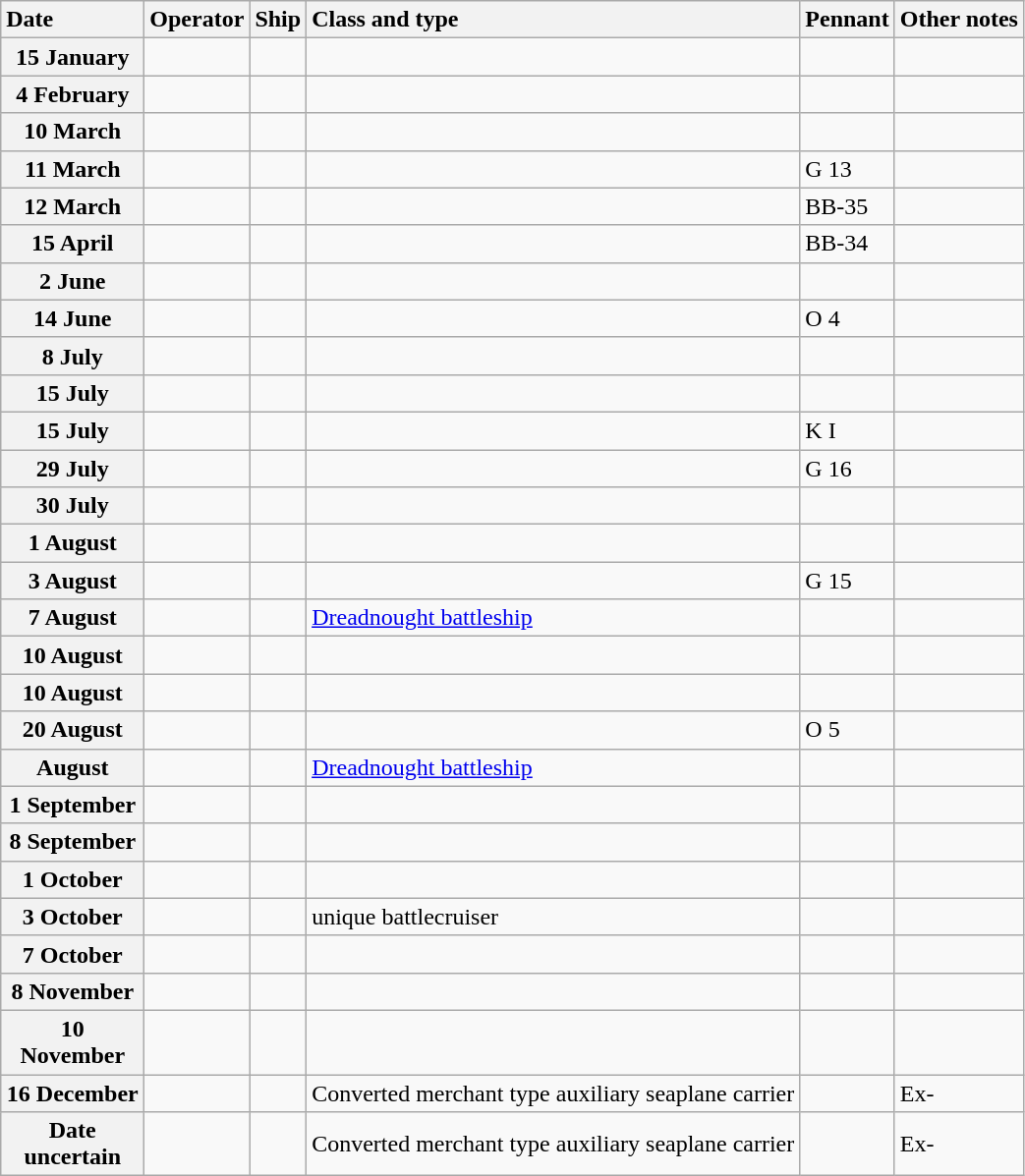<table class="wikitable">
<tr>
<th width="90" style="text-align: left;">Date</th>
<th style="text-align: left;">Operator</th>
<th style="text-align: left;">Ship</th>
<th style="text-align: left;">Class and type</th>
<th style="text-align: left;">Pennant</th>
<th style="text-align: left;">Other notes</th>
</tr>
<tr>
<th>15 January</th>
<td></td>
<td><strong></strong></td>
<td></td>
<td></td>
<td></td>
</tr>
<tr>
<th>4 February</th>
<td></td>
<td><strong></strong></td>
<td></td>
<td></td>
<td></td>
</tr>
<tr>
<th>10 March</th>
<td></td>
<td><strong></strong></td>
<td></td>
<td></td>
<td></td>
</tr>
<tr>
<th>11 March</th>
<td></td>
<td><strong></strong></td>
<td></td>
<td>G 13</td>
<td></td>
</tr>
<tr>
<th>12 March</th>
<td></td>
<td><strong></strong></td>
<td></td>
<td>BB-35</td>
<td></td>
</tr>
<tr>
<th>15 April</th>
<td></td>
<td><strong></strong></td>
<td></td>
<td>BB-34</td>
<td></td>
</tr>
<tr>
<th>2 June</th>
<td></td>
<td><strong></strong></td>
<td></td>
<td></td>
<td></td>
</tr>
<tr>
<th>14 June</th>
<td></td>
<td><strong></strong></td>
<td></td>
<td>O 4</td>
<td></td>
</tr>
<tr>
<th>8 July</th>
<td></td>
<td><strong></strong></td>
<td></td>
<td></td>
<td></td>
</tr>
<tr>
<th>15 July</th>
<td></td>
<td><strong></strong></td>
<td></td>
<td></td>
<td></td>
</tr>
<tr>
<th>15 July</th>
<td></td>
<td><strong></strong></td>
<td></td>
<td>K I</td>
<td></td>
</tr>
<tr>
<th>29 July</th>
<td></td>
<td><strong></strong></td>
<td></td>
<td>G 16</td>
<td></td>
</tr>
<tr>
<th>30 July</th>
<td></td>
<td><strong></strong></td>
<td></td>
<td></td>
<td></td>
</tr>
<tr>
<th>1 August</th>
<td></td>
<td><strong></strong></td>
<td></td>
<td></td>
<td></td>
</tr>
<tr>
<th>3 August</th>
<td></td>
<td><strong></strong></td>
<td></td>
<td>G 15</td>
<td></td>
</tr>
<tr>
<th>7 August</th>
<td></td>
<td><strong></strong></td>
<td><a href='#'>Dreadnought battleship</a></td>
<td></td>
<td></td>
</tr>
<tr>
<th>10 August</th>
<td></td>
<td><strong></strong></td>
<td></td>
<td></td>
<td></td>
</tr>
<tr>
<th>10 August</th>
<td></td>
<td><strong></strong></td>
<td></td>
<td></td>
<td></td>
</tr>
<tr>
<th>20 August</th>
<td></td>
<td><strong></strong></td>
<td></td>
<td>O 5</td>
<td></td>
</tr>
<tr>
<th>August</th>
<td></td>
<td><strong></strong></td>
<td><a href='#'>Dreadnought battleship</a></td>
<td></td>
<td></td>
</tr>
<tr>
<th>1 September</th>
<td></td>
<td><strong></strong></td>
<td></td>
<td></td>
<td></td>
</tr>
<tr>
<th>8 September</th>
<td></td>
<td><strong></strong></td>
<td></td>
<td></td>
<td></td>
</tr>
<tr>
<th>1 October</th>
<td></td>
<td><strong></strong></td>
<td></td>
<td></td>
<td></td>
</tr>
<tr>
<th>3 October</th>
<td></td>
<td><strong></strong></td>
<td>unique battlecruiser</td>
<td></td>
<td></td>
</tr>
<tr>
<th>7 October</th>
<td></td>
<td><strong></strong></td>
<td></td>
<td></td>
<td></td>
</tr>
<tr>
<th>8 November</th>
<td></td>
<td><strong></strong></td>
<td></td>
<td></td>
<td></td>
</tr>
<tr>
<th>10 November</th>
<td></td>
<td><strong></strong></td>
<td></td>
<td></td>
<td></td>
</tr>
<tr>
<th>16 December</th>
<td></td>
<td><strong></strong></td>
<td>Converted merchant type auxiliary seaplane carrier</td>
<td></td>
<td>Ex-</td>
</tr>
<tr>
<th>Date uncertain</th>
<td></td>
<td><strong></strong></td>
<td>Converted merchant type auxiliary seaplane carrier</td>
<td></td>
<td>Ex-</td>
</tr>
</table>
